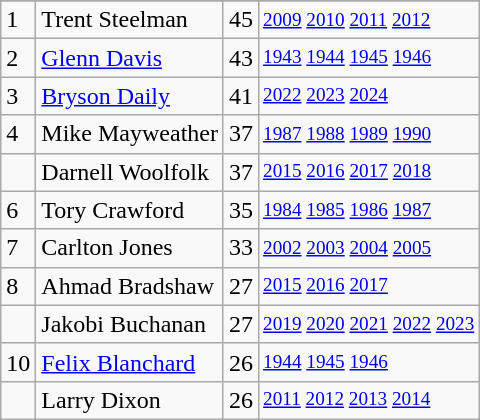<table class="wikitable">
<tr>
</tr>
<tr>
<td>1</td>
<td>Trent Steelman</td>
<td>45</td>
<td style="font-size:80%;"><a href='#'>2009</a> <a href='#'>2010</a> <a href='#'>2011</a> <a href='#'>2012</a></td>
</tr>
<tr>
<td>2</td>
<td><a href='#'>Glenn Davis</a></td>
<td>43</td>
<td style="font-size:80%;"><a href='#'>1943</a> <a href='#'>1944</a> <a href='#'>1945</a> <a href='#'>1946</a></td>
</tr>
<tr>
<td>3</td>
<td><a href='#'>Bryson Daily</a></td>
<td>41</td>
<td style="font-size:80%;"><a href='#'>2022</a> <a href='#'>2023</a> <a href='#'>2024</a></td>
</tr>
<tr>
<td>4</td>
<td>Mike Mayweather</td>
<td>37</td>
<td style="font-size:80%;"><a href='#'>1987</a> <a href='#'>1988</a> <a href='#'>1989</a> <a href='#'>1990</a></td>
</tr>
<tr>
<td></td>
<td>Darnell Woolfolk</td>
<td>37</td>
<td style="font-size:80%;"><a href='#'>2015</a> <a href='#'>2016</a> <a href='#'>2017</a> <a href='#'>2018</a></td>
</tr>
<tr>
<td>6</td>
<td>Tory Crawford</td>
<td>35</td>
<td style="font-size:80%;"><a href='#'>1984</a> <a href='#'>1985</a> <a href='#'>1986</a> <a href='#'>1987</a></td>
</tr>
<tr>
<td>7</td>
<td>Carlton Jones</td>
<td>33</td>
<td style="font-size:80%;"><a href='#'>2002</a> <a href='#'>2003</a> <a href='#'>2004</a> <a href='#'>2005</a></td>
</tr>
<tr>
<td>8</td>
<td>Ahmad Bradshaw</td>
<td>27</td>
<td style="font-size:80%;"><a href='#'>2015</a> <a href='#'>2016</a> <a href='#'>2017</a></td>
</tr>
<tr>
<td></td>
<td>Jakobi Buchanan</td>
<td>27</td>
<td style="font-size:80%;"><a href='#'>2019</a> <a href='#'>2020</a> <a href='#'>2021</a> <a href='#'>2022</a> <a href='#'>2023</a></td>
</tr>
<tr>
<td>10</td>
<td><a href='#'>Felix Blanchard</a></td>
<td>26</td>
<td style="font-size:80%;"><a href='#'>1944</a> <a href='#'>1945</a> <a href='#'>1946</a></td>
</tr>
<tr>
<td></td>
<td>Larry Dixon</td>
<td>26</td>
<td style="font-size:80%;"><a href='#'>2011</a> <a href='#'>2012</a> <a href='#'>2013</a> <a href='#'>2014</a></td>
</tr>
</table>
